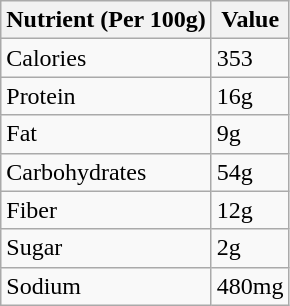<table class="wikitable">
<tr>
<th>Nutrient (Per 100g)</th>
<th>Value</th>
</tr>
<tr>
<td>Calories</td>
<td>353</td>
</tr>
<tr>
<td>Protein</td>
<td>16g</td>
</tr>
<tr>
<td>Fat</td>
<td>9g</td>
</tr>
<tr>
<td>Carbohydrates</td>
<td>54g</td>
</tr>
<tr>
<td>Fiber</td>
<td>12g</td>
</tr>
<tr>
<td>Sugar</td>
<td>2g</td>
</tr>
<tr>
<td>Sodium</td>
<td>480mg</td>
</tr>
</table>
